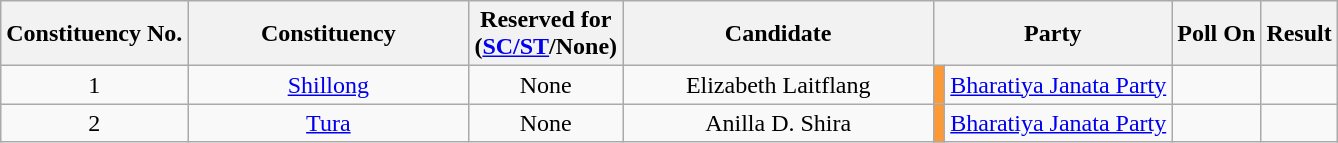<table class="wikitable sortable" style="text-align:center">
<tr>
<th>Constituency No.</th>
<th style="width:180px;">Constituency</th>
<th>Reserved for<br>(<a href='#'>SC/ST</a>/None)</th>
<th style="width:200px;">Candidate</th>
<th colspan="2">Party</th>
<th>Poll On</th>
<th>Result</th>
</tr>
<tr>
<td style="text-align:center;">1</td>
<td><a href='#'>Shillong</a></td>
<td>None</td>
<td>Elizabeth Laitflang</td>
<td bgcolor=#FF9933></td>
<td><a href='#'>Bharatiya Janata Party</a></td>
<td></td>
<td></td>
</tr>
<tr>
<td style="text-align:center;">2</td>
<td><a href='#'>Tura</a></td>
<td>None</td>
<td>Anilla D. Shira</td>
<td bgcolor=#FF9933></td>
<td><a href='#'>Bharatiya Janata Party</a></td>
<td></td>
<td></td>
</tr>
</table>
